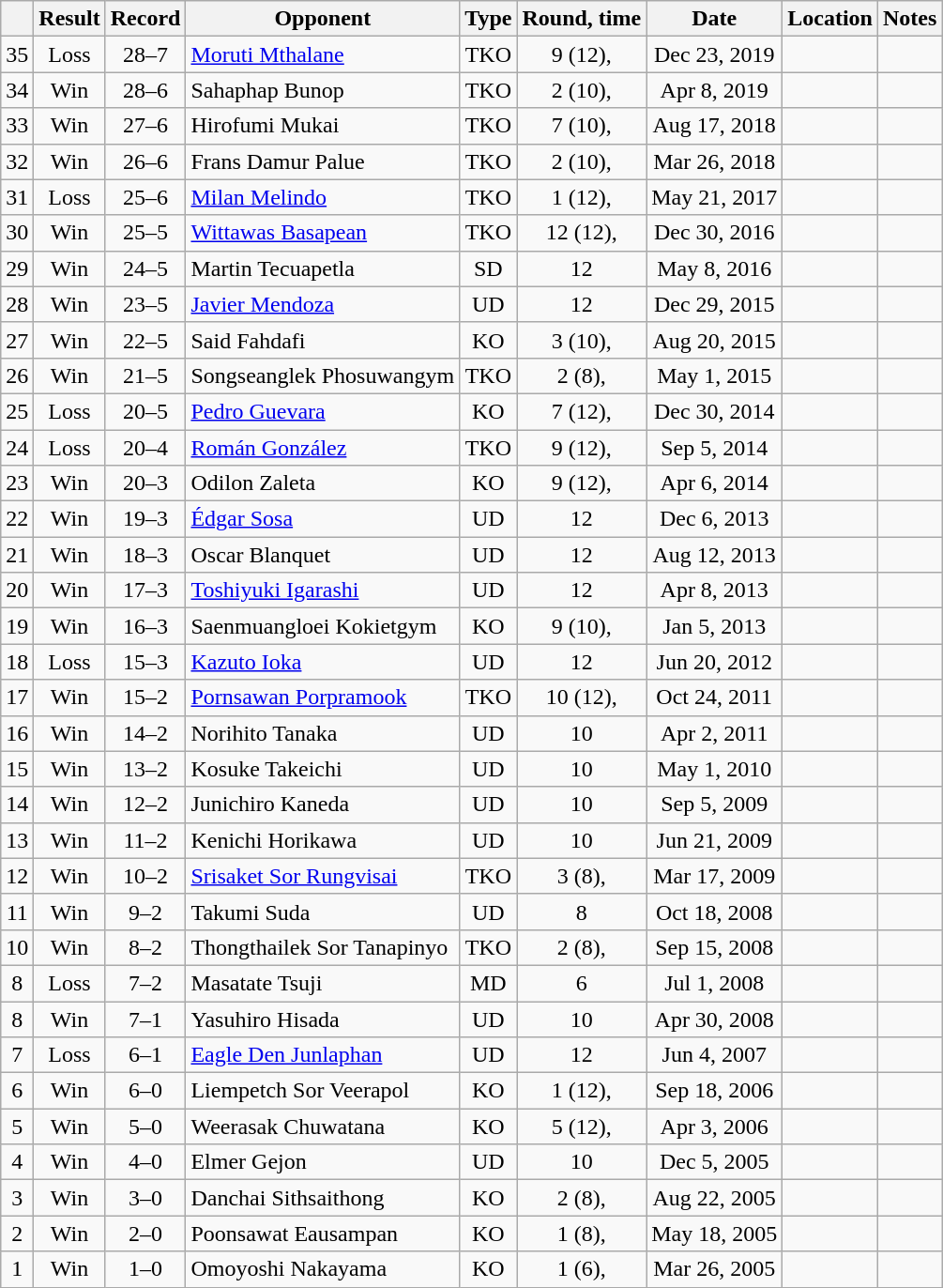<table class="wikitable" style="text-align:center;">
<tr>
<th></th>
<th>Result</th>
<th>Record</th>
<th>Opponent</th>
<th>Type</th>
<th>Round, time</th>
<th>Date</th>
<th>Location</th>
<th>Notes</th>
</tr>
<tr>
<td>35</td>
<td>Loss</td>
<td>28–7</td>
<td style="text-align:left;"><a href='#'>Moruti Mthalane</a></td>
<td>TKO</td>
<td>9 (12), </td>
<td>Dec 23, 2019</td>
<td style="text-align:left;"></td>
<td style="text-align:left;"></td>
</tr>
<tr>
<td>34</td>
<td>Win</td>
<td>28–6</td>
<td style="text-align:left;">Sahaphap Bunop</td>
<td>TKO</td>
<td>2 (10), </td>
<td>Apr 8, 2019</td>
<td style="text-align:left;"></td>
<td style="text-align:left;"></td>
</tr>
<tr>
<td>33</td>
<td>Win</td>
<td>27–6</td>
<td align=left>Hirofumi Mukai</td>
<td>TKO</td>
<td>7 (10), </td>
<td>Aug 17, 2018</td>
<td align=left></td>
<td></td>
</tr>
<tr>
<td>32</td>
<td>Win</td>
<td>26–6</td>
<td align=left>Frans Damur Palue</td>
<td>TKO</td>
<td>2 (10), </td>
<td>Mar 26, 2018</td>
<td align=left></td>
<td></td>
</tr>
<tr>
<td>31</td>
<td>Loss</td>
<td>25–6</td>
<td align=left><a href='#'>Milan Melindo</a></td>
<td>TKO</td>
<td>1 (12), </td>
<td>May 21, 2017</td>
<td align=left></td>
<td align=left></td>
</tr>
<tr>
<td>30</td>
<td>Win</td>
<td>25–5</td>
<td align=left><a href='#'>Wittawas Basapean</a></td>
<td>TKO</td>
<td>12 (12), </td>
<td>Dec 30, 2016</td>
<td align=left></td>
<td align=left></td>
</tr>
<tr>
<td>29</td>
<td>Win</td>
<td>24–5</td>
<td align=left>Martin Tecuapetla</td>
<td>SD</td>
<td>12</td>
<td>May 8, 2016</td>
<td align=left></td>
<td align=left></td>
</tr>
<tr>
<td>28</td>
<td>Win</td>
<td>23–5</td>
<td align=left><a href='#'>Javier Mendoza</a></td>
<td>UD</td>
<td>12</td>
<td>Dec 29, 2015</td>
<td align=left></td>
<td align=left></td>
</tr>
<tr>
<td>27</td>
<td>Win</td>
<td>22–5</td>
<td align=left>Said Fahdafi</td>
<td>KO</td>
<td>3 (10), </td>
<td>Aug 20, 2015</td>
<td align=left></td>
<td></td>
</tr>
<tr>
<td>26</td>
<td>Win</td>
<td>21–5</td>
<td align=left>Songseanglek Phosuwangym</td>
<td>TKO</td>
<td>2 (8), </td>
<td>May 1, 2015</td>
<td align=left></td>
<td></td>
</tr>
<tr>
<td>25</td>
<td>Loss</td>
<td>20–5</td>
<td align=left><a href='#'>Pedro Guevara</a></td>
<td>KO</td>
<td>7 (12), </td>
<td>Dec 30, 2014</td>
<td align=left></td>
<td align=left></td>
</tr>
<tr>
<td>24</td>
<td>Loss</td>
<td>20–4</td>
<td align=left><a href='#'>Román González</a></td>
<td>TKO</td>
<td>9 (12), </td>
<td>Sep 5, 2014</td>
<td align=left></td>
<td align=left></td>
</tr>
<tr>
<td>23</td>
<td>Win</td>
<td>20–3</td>
<td align=left>Odilon Zaleta</td>
<td>KO</td>
<td>9 (12), </td>
<td>Apr 6, 2014</td>
<td align=left></td>
<td align=left></td>
</tr>
<tr>
<td>22</td>
<td>Win</td>
<td>19–3</td>
<td align=left><a href='#'>Édgar Sosa</a></td>
<td>UD</td>
<td>12</td>
<td>Dec 6, 2013</td>
<td align=left></td>
<td align=left></td>
</tr>
<tr>
<td>21</td>
<td>Win</td>
<td>18–3</td>
<td align=left>Oscar Blanquet</td>
<td>UD</td>
<td>12</td>
<td>Aug 12, 2013</td>
<td align=left></td>
<td align=left></td>
</tr>
<tr>
<td>20</td>
<td>Win</td>
<td>17–3</td>
<td align=left><a href='#'>Toshiyuki Igarashi</a></td>
<td>UD</td>
<td>12</td>
<td>Apr 8, 2013</td>
<td align=left></td>
<td align=left></td>
</tr>
<tr>
<td>19</td>
<td>Win</td>
<td>16–3</td>
<td align=left>Saenmuangloei Kokietgym</td>
<td>KO</td>
<td>9 (10), </td>
<td>Jan 5, 2013</td>
<td align=left></td>
<td></td>
</tr>
<tr>
<td>18</td>
<td>Loss</td>
<td>15–3</td>
<td align=left><a href='#'>Kazuto Ioka</a></td>
<td>UD</td>
<td>12</td>
<td>Jun 20, 2012</td>
<td align=left></td>
<td align=left></td>
</tr>
<tr>
<td>17</td>
<td>Win</td>
<td>15–2</td>
<td align=left><a href='#'>Pornsawan Porpramook</a></td>
<td>TKO</td>
<td>10 (12), </td>
<td>Oct 24, 2011</td>
<td align=left></td>
<td align=left></td>
</tr>
<tr>
<td>16</td>
<td>Win</td>
<td>14–2</td>
<td align=left>Norihito Tanaka</td>
<td>UD</td>
<td>10</td>
<td>Apr 2, 2011</td>
<td align=left></td>
<td align=left></td>
</tr>
<tr>
<td>15</td>
<td>Win</td>
<td>13–2</td>
<td align=left>Kosuke Takeichi</td>
<td>UD</td>
<td>10</td>
<td>May 1, 2010</td>
<td align=left></td>
<td align=left></td>
</tr>
<tr>
<td>14</td>
<td>Win</td>
<td>12–2</td>
<td align=left>Junichiro Kaneda</td>
<td>UD</td>
<td>10</td>
<td>Sep 5, 2009</td>
<td align=left></td>
<td align=left></td>
</tr>
<tr>
<td>13</td>
<td>Win</td>
<td>11–2</td>
<td align=left>Kenichi Horikawa</td>
<td>UD</td>
<td>10</td>
<td>Jun 21, 2009</td>
<td align=left></td>
<td align=left></td>
</tr>
<tr>
<td>12</td>
<td>Win</td>
<td>10–2</td>
<td align=left><a href='#'>Srisaket Sor Rungvisai</a></td>
<td>TKO</td>
<td>3 (8), </td>
<td>Mar 17, 2009</td>
<td align=left></td>
<td></td>
</tr>
<tr>
<td>11</td>
<td>Win</td>
<td>9–2</td>
<td align=left>Takumi Suda</td>
<td>UD</td>
<td>8</td>
<td>Oct 18, 2008</td>
<td align=left></td>
<td></td>
</tr>
<tr>
<td>10</td>
<td>Win</td>
<td>8–2</td>
<td align=left>Thongthailek Sor Tanapinyo</td>
<td>TKO</td>
<td>2 (8), </td>
<td>Sep 15, 2008</td>
<td align=left></td>
<td></td>
</tr>
<tr>
<td>8</td>
<td>Loss</td>
<td>7–2</td>
<td align=left>Masatate Tsuji</td>
<td>MD</td>
<td>6</td>
<td>Jul 1, 2008</td>
<td align=left></td>
<td></td>
</tr>
<tr>
<td>8</td>
<td>Win</td>
<td>7–1</td>
<td align=left>Yasuhiro Hisada</td>
<td>UD</td>
<td>10</td>
<td>Apr 30, 2008</td>
<td align=left></td>
<td></td>
</tr>
<tr>
<td>7</td>
<td>Loss</td>
<td>6–1</td>
<td align=left><a href='#'>Eagle Den Junlaphan</a></td>
<td>UD</td>
<td>12</td>
<td>Jun 4, 2007</td>
<td align=left></td>
<td align=left></td>
</tr>
<tr>
<td>6</td>
<td>Win</td>
<td>6–0</td>
<td align=left>Liempetch Sor Veerapol</td>
<td>KO</td>
<td>1 (12), </td>
<td>Sep 18, 2006</td>
<td align=left></td>
<td align=left></td>
</tr>
<tr>
<td>5</td>
<td>Win</td>
<td>5–0</td>
<td align=left>Weerasak Chuwatana</td>
<td>KO</td>
<td>5 (12), </td>
<td>Apr 3, 2006</td>
<td align=left></td>
<td align=left></td>
</tr>
<tr>
<td>4</td>
<td>Win</td>
<td>4–0</td>
<td align=left>Elmer Gejon</td>
<td>UD</td>
<td>10</td>
<td>Dec 5, 2005</td>
<td align=left></td>
<td></td>
</tr>
<tr>
<td>3</td>
<td>Win</td>
<td>3–0</td>
<td align=left>Danchai Sithsaithong</td>
<td>KO</td>
<td>2 (8), </td>
<td>Aug 22, 2005</td>
<td align=left></td>
<td></td>
</tr>
<tr>
<td>2</td>
<td>Win</td>
<td>2–0</td>
<td align=left>Poonsawat Eausampan</td>
<td>KO</td>
<td>1 (8), </td>
<td>May 18, 2005</td>
<td align=left></td>
<td></td>
</tr>
<tr>
<td>1</td>
<td>Win</td>
<td>1–0</td>
<td align=left>Omoyoshi Nakayama</td>
<td>KO</td>
<td>1 (6), </td>
<td>Mar 26, 2005</td>
<td align=left></td>
<td></td>
</tr>
</table>
